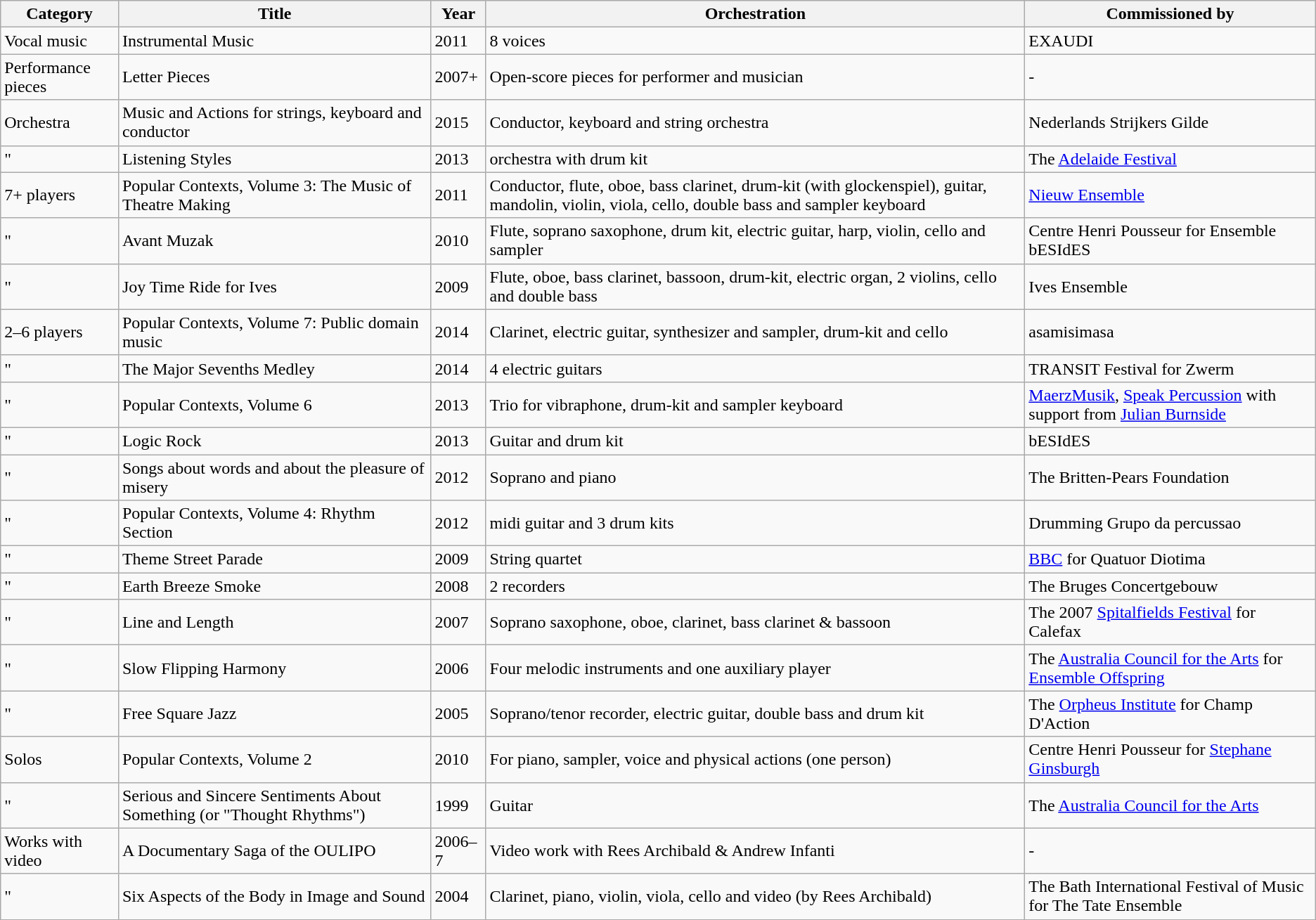<table class="wikitable sortable">
<tr>
<th>Category</th>
<th>Title</th>
<th>Year</th>
<th>Orchestration</th>
<th>Commissioned by</th>
</tr>
<tr>
<td>Vocal music</td>
<td>Instrumental Music</td>
<td>2011</td>
<td>8 voices</td>
<td>EXAUDI</td>
</tr>
<tr>
<td>Performance pieces</td>
<td>Letter Pieces</td>
<td>2007+</td>
<td>Open-score pieces for performer and musician</td>
<td>-</td>
</tr>
<tr>
<td>Orchestra</td>
<td>Music and Actions for strings, keyboard and conductor</td>
<td>2015</td>
<td>Conductor, keyboard and string orchestra</td>
<td>Nederlands Strijkers Gilde</td>
</tr>
<tr>
<td>"</td>
<td>Listening Styles</td>
<td>2013</td>
<td>orchestra with drum kit</td>
<td>The <a href='#'>Adelaide Festival</a></td>
</tr>
<tr>
<td>7+ players</td>
<td>Popular Contexts, Volume 3: The Music of Theatre Making</td>
<td>2011</td>
<td>Conductor, flute, oboe, bass clarinet, drum-kit (with glockenspiel), guitar, mandolin, violin, viola, cello, double bass and sampler keyboard</td>
<td><a href='#'>Nieuw Ensemble</a></td>
</tr>
<tr>
<td>"</td>
<td>Avant Muzak</td>
<td>2010</td>
<td>Flute, soprano saxophone, drum kit, electric guitar, harp, violin, cello and sampler</td>
<td>Centre Henri Pousseur for Ensemble bESIdES</td>
</tr>
<tr>
<td>"</td>
<td>Joy Time Ride for Ives</td>
<td>2009</td>
<td>Flute, oboe, bass clarinet, bassoon, drum-kit, electric organ, 2 violins, cello and double bass</td>
<td>Ives Ensemble</td>
</tr>
<tr>
<td>2–6 players</td>
<td>Popular Contexts, Volume 7: Public domain music</td>
<td>2014</td>
<td>Clarinet, electric guitar, synthesizer and sampler, drum-kit and cello</td>
<td>asamisimasa</td>
</tr>
<tr>
<td>"</td>
<td>The Major Sevenths Medley</td>
<td>2014</td>
<td>4 electric guitars</td>
<td>TRANSIT Festival for Zwerm</td>
</tr>
<tr>
<td>"</td>
<td>Popular Contexts, Volume 6</td>
<td>2013</td>
<td>Trio for vibraphone, drum-kit and sampler keyboard</td>
<td><a href='#'>MaerzMusik</a>, <a href='#'>Speak Percussion</a> with support from <a href='#'>Julian Burnside</a></td>
</tr>
<tr>
<td>"</td>
<td>Logic Rock</td>
<td>2013</td>
<td>Guitar and drum kit</td>
<td>bESIdES</td>
</tr>
<tr>
<td>"</td>
<td>Songs about words and about the pleasure of misery</td>
<td>2012</td>
<td>Soprano and piano</td>
<td>The Britten-Pears Foundation</td>
</tr>
<tr>
<td>"</td>
<td>Popular Contexts, Volume 4: Rhythm Section</td>
<td>2012</td>
<td>midi guitar and 3 drum kits</td>
<td>Drumming Grupo da percussao</td>
</tr>
<tr>
<td>"</td>
<td>Theme Street Parade</td>
<td>2009</td>
<td>String quartet</td>
<td><a href='#'>BBC</a> for Quatuor Diotima</td>
</tr>
<tr>
<td>"</td>
<td>Earth Breeze Smoke</td>
<td>2008</td>
<td>2 recorders</td>
<td>The Bruges Concertgebouw</td>
</tr>
<tr>
<td>"</td>
<td>Line and Length</td>
<td>2007</td>
<td>Soprano saxophone, oboe, clarinet, bass clarinet & bassoon</td>
<td>The 2007 <a href='#'>Spitalfields Festival</a> for Calefax</td>
</tr>
<tr>
<td>"</td>
<td>Slow Flipping Harmony</td>
<td>2006</td>
<td>Four melodic instruments and one auxiliary player</td>
<td>The <a href='#'>Australia Council for the Arts</a> for <a href='#'>Ensemble Offspring</a></td>
</tr>
<tr>
<td>"</td>
<td>Free Square Jazz</td>
<td>2005</td>
<td>Soprano/tenor recorder, electric guitar, double bass and drum kit</td>
<td>The <a href='#'>Orpheus Institute</a> for Champ D'Action</td>
</tr>
<tr>
<td>Solos</td>
<td>Popular Contexts, Volume 2</td>
<td>2010</td>
<td>For piano, sampler, voice and physical actions (one person)</td>
<td>Centre Henri Pousseur for <a href='#'>Stephane Ginsburgh</a></td>
</tr>
<tr>
<td>"</td>
<td>Serious and Sincere Sentiments About Something (or "Thought Rhythms")</td>
<td>1999</td>
<td>Guitar</td>
<td>The <a href='#'>Australia Council for the Arts</a></td>
</tr>
<tr>
<td>Works with video</td>
<td>A Documentary Saga of the OULIPO</td>
<td>2006–7</td>
<td>Video work with Rees Archibald & Andrew Infanti</td>
<td>-</td>
</tr>
<tr>
<td>"</td>
<td>Six Aspects of the Body in Image and Sound</td>
<td>2004</td>
<td>Clarinet, piano, violin, viola, cello and video (by Rees Archibald)</td>
<td>The Bath International Festival of Music for The Tate Ensemble</td>
</tr>
</table>
